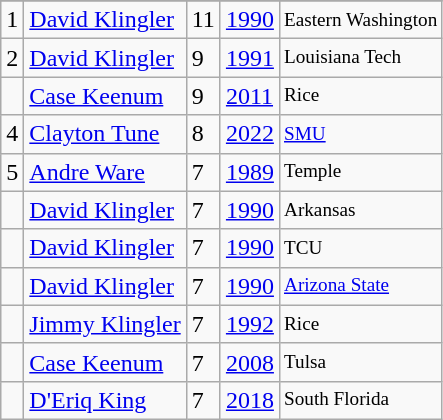<table class="wikitable">
<tr>
</tr>
<tr>
<td>1</td>
<td><a href='#'>David Klingler</a></td>
<td><abbr>11</abbr></td>
<td><a href='#'>1990</a></td>
<td style="font-size:80%;">Eastern Washington</td>
</tr>
<tr>
<td>2</td>
<td><a href='#'>David Klingler</a></td>
<td><abbr>9</abbr></td>
<td><a href='#'>1991</a></td>
<td style="font-size:80%;">Louisiana Tech</td>
</tr>
<tr>
<td></td>
<td><a href='#'>Case Keenum</a></td>
<td><abbr>9</abbr></td>
<td><a href='#'>2011</a></td>
<td style="font-size:80%;">Rice</td>
</tr>
<tr>
<td>4</td>
<td><a href='#'>Clayton Tune</a></td>
<td><abbr>8</abbr></td>
<td><a href='#'>2022</a></td>
<td style="font-size:80%;"><a href='#'>SMU</a></td>
</tr>
<tr>
<td>5</td>
<td><a href='#'>Andre Ware</a></td>
<td><abbr>7</abbr></td>
<td><a href='#'>1989</a></td>
<td style="font-size:80%;">Temple</td>
</tr>
<tr>
<td></td>
<td><a href='#'>David Klingler</a></td>
<td><abbr>7</abbr></td>
<td><a href='#'>1990</a></td>
<td style="font-size:80%;">Arkansas</td>
</tr>
<tr>
<td></td>
<td><a href='#'>David Klingler</a></td>
<td><abbr>7</abbr></td>
<td><a href='#'>1990</a></td>
<td style="font-size:80%;">TCU</td>
</tr>
<tr>
<td></td>
<td><a href='#'>David Klingler</a></td>
<td><abbr>7</abbr></td>
<td><a href='#'>1990</a></td>
<td style="font-size:80%;"><a href='#'>Arizona State</a></td>
</tr>
<tr>
<td></td>
<td><a href='#'>Jimmy Klingler</a></td>
<td><abbr>7</abbr></td>
<td><a href='#'>1992</a></td>
<td style="font-size:80%;">Rice</td>
</tr>
<tr>
<td></td>
<td><a href='#'>Case Keenum</a></td>
<td><abbr>7</abbr></td>
<td><a href='#'>2008</a></td>
<td style="font-size:80%;">Tulsa</td>
</tr>
<tr>
<td></td>
<td><a href='#'>D'Eriq King</a></td>
<td><abbr>7</abbr></td>
<td><a href='#'>2018</a></td>
<td style="font-size:80%;">South Florida</td>
</tr>
</table>
